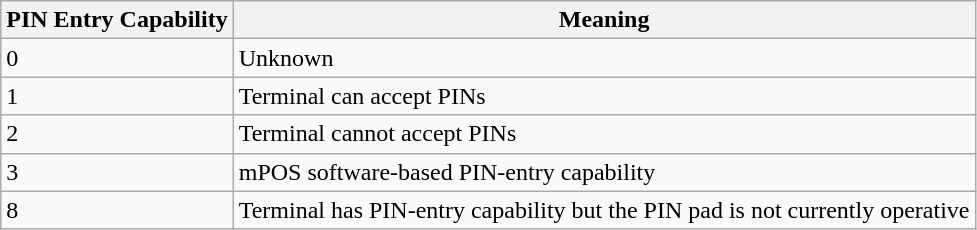<table class="wikitable">
<tr>
<th>PIN Entry Capability</th>
<th>Meaning</th>
</tr>
<tr>
<td>0</td>
<td>Unknown</td>
</tr>
<tr>
<td>1</td>
<td>Terminal can accept PINs</td>
</tr>
<tr>
<td>2</td>
<td>Terminal cannot accept PINs</td>
</tr>
<tr>
<td>3</td>
<td>mPOS software-based PIN-entry capability</td>
</tr>
<tr>
<td>8</td>
<td>Terminal has PIN-entry capability but the PIN pad is not currently operative</td>
</tr>
</table>
